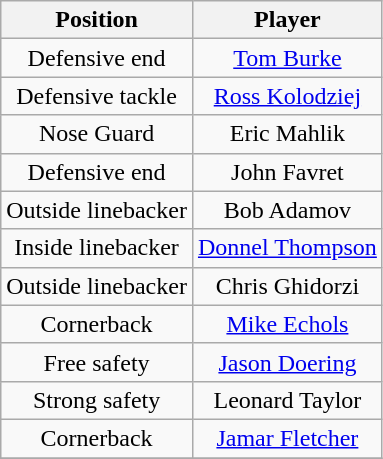<table class="wikitable" style="text-align: center;">
<tr>
<th>Position</th>
<th>Player</th>
</tr>
<tr>
<td>Defensive end</td>
<td><a href='#'>Tom Burke</a></td>
</tr>
<tr>
<td>Defensive tackle</td>
<td><a href='#'>Ross Kolodziej</a></td>
</tr>
<tr>
<td>Nose Guard</td>
<td>Eric Mahlik</td>
</tr>
<tr>
<td>Defensive end</td>
<td>John Favret</td>
</tr>
<tr>
<td>Outside linebacker</td>
<td>Bob Adamov</td>
</tr>
<tr>
<td>Inside linebacker</td>
<td><a href='#'>Donnel Thompson</a></td>
</tr>
<tr>
<td>Outside linebacker</td>
<td>Chris Ghidorzi</td>
</tr>
<tr>
<td>Cornerback</td>
<td><a href='#'>Mike Echols</a></td>
</tr>
<tr>
<td>Free safety</td>
<td><a href='#'>Jason Doering</a></td>
</tr>
<tr>
<td>Strong safety</td>
<td>Leonard Taylor</td>
</tr>
<tr>
<td>Cornerback</td>
<td><a href='#'>Jamar Fletcher</a></td>
</tr>
<tr>
</tr>
</table>
